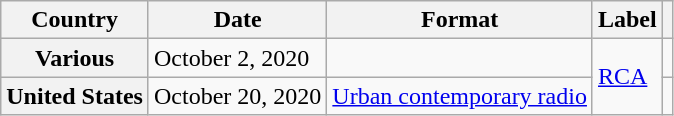<table class="wikitable plainrowheaders">
<tr>
<th>Country</th>
<th>Date</th>
<th>Format</th>
<th>Label</th>
<th></th>
</tr>
<tr>
<th scope="row">Various</th>
<td>October 2, 2020</td>
<td></td>
<td rowspan="2"><a href='#'>RCA</a></td>
<td></td>
</tr>
<tr>
<th scope="row">United States</th>
<td>October 20, 2020</td>
<td><a href='#'>Urban contemporary radio</a></td>
<td></td>
</tr>
</table>
